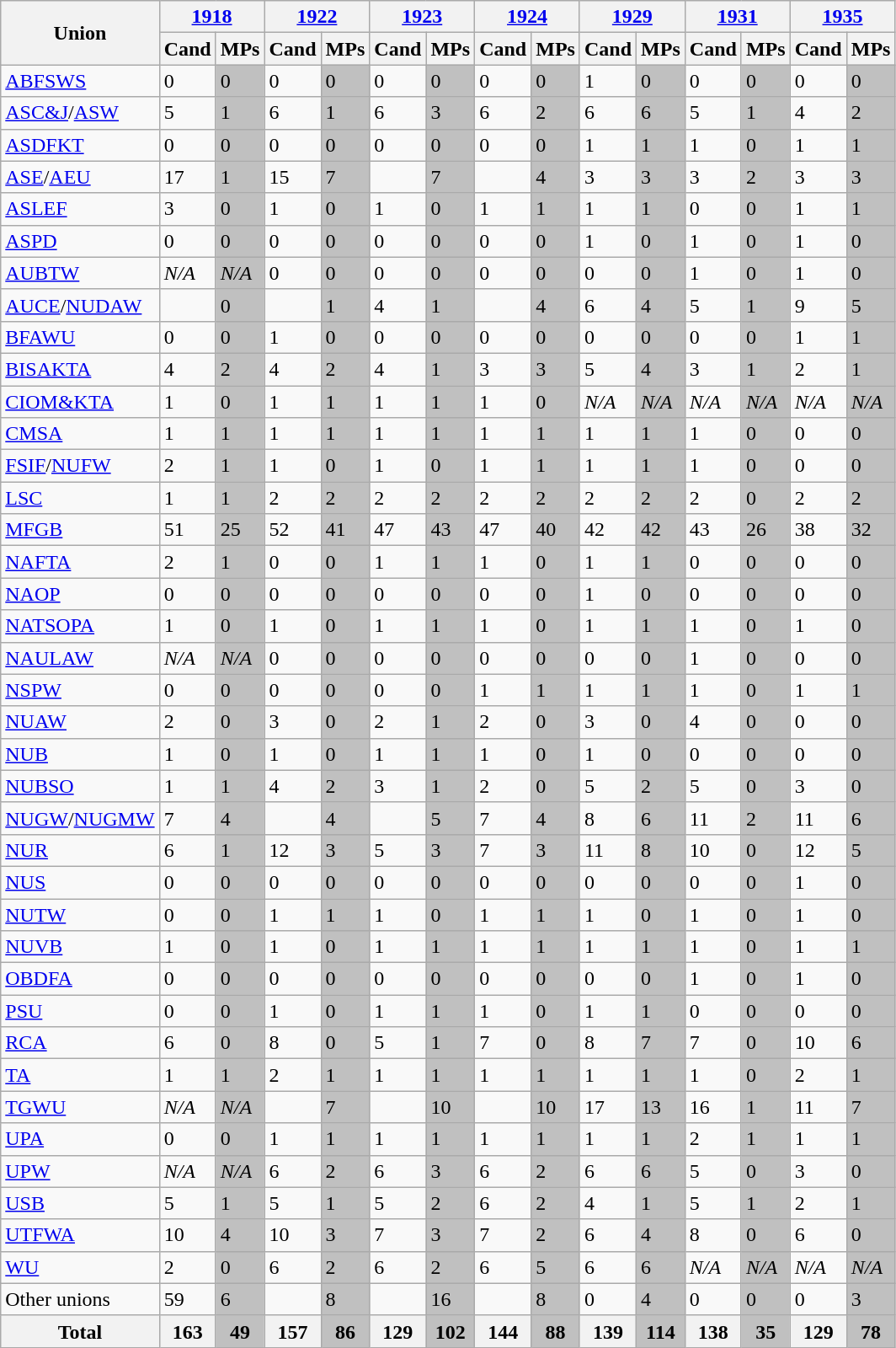<table class="wikitable sortable">
<tr>
<th rowspan=2>Union</th>
<th colspan=2><a href='#'>1918</a></th>
<th colspan=2><a href='#'>1922</a></th>
<th colspan=2><a href='#'>1923</a></th>
<th colspan=2><a href='#'>1924</a></th>
<th colspan=2><a href='#'>1929</a></th>
<th colspan=2><a href='#'>1931</a></th>
<th colspan=2><a href='#'>1935</a></th>
</tr>
<tr>
<th>Cand</th>
<th>MPs</th>
<th>Cand</th>
<th>MPs</th>
<th>Cand</th>
<th>MPs</th>
<th>Cand</th>
<th>MPs</th>
<th>Cand</th>
<th>MPs</th>
<th>Cand</th>
<th>MPs</th>
<th>Cand</th>
<th>MPs</th>
</tr>
<tr>
<td><a href='#'>ABFSWS</a></td>
<td>0</td>
<td style="background: silver;">0</td>
<td>0</td>
<td style="background: silver;">0</td>
<td>0</td>
<td style="background: silver;">0</td>
<td>0</td>
<td style="background: silver;">0</td>
<td>1</td>
<td style="background: silver;">0</td>
<td>0</td>
<td style="background: silver;">0</td>
<td>0</td>
<td style="background: silver;">0</td>
</tr>
<tr>
<td><a href='#'>ASC&J</a>/<a href='#'>ASW</a></td>
<td>5</td>
<td style="background: silver;">1</td>
<td>6</td>
<td style="background: silver;">1</td>
<td>6</td>
<td style="background: silver;">3</td>
<td>6</td>
<td style="background: silver;">2</td>
<td>6</td>
<td style="background: silver;">6</td>
<td>5</td>
<td style="background: silver;">1</td>
<td>4</td>
<td style="background: silver;">2</td>
</tr>
<tr>
<td><a href='#'>ASDFKT</a></td>
<td>0</td>
<td style="background: silver;">0</td>
<td>0</td>
<td style="background: silver;">0</td>
<td>0</td>
<td style="background: silver;">0</td>
<td>0</td>
<td style="background: silver;">0</td>
<td>1</td>
<td style="background: silver;">1</td>
<td>1</td>
<td style="background: silver;">0</td>
<td>1</td>
<td style="background: silver;">1</td>
</tr>
<tr>
<td><a href='#'>ASE</a>/<a href='#'>AEU</a></td>
<td>17</td>
<td style="background: silver;">1</td>
<td>15</td>
<td style="background: silver;">7</td>
<td></td>
<td style="background: silver;">7</td>
<td></td>
<td style="background: silver;">4</td>
<td>3</td>
<td style="background: silver;">3</td>
<td>3</td>
<td style="background: silver;">2</td>
<td>3</td>
<td style="background: silver;">3</td>
</tr>
<tr>
<td><a href='#'>ASLEF</a></td>
<td>3</td>
<td style="background: silver;">0</td>
<td>1</td>
<td style="background: silver;">0</td>
<td>1</td>
<td style="background: silver;">0</td>
<td>1</td>
<td style="background: silver;">1</td>
<td>1</td>
<td style="background: silver;">1</td>
<td>0</td>
<td style="background: silver;">0</td>
<td>1</td>
<td style="background: silver;">1</td>
</tr>
<tr>
<td><a href='#'>ASPD</a></td>
<td>0</td>
<td style="background: silver;">0</td>
<td>0</td>
<td style="background: silver;">0</td>
<td>0</td>
<td style="background: silver;">0</td>
<td>0</td>
<td style="background: silver;">0</td>
<td>1</td>
<td style="background: silver;">0</td>
<td>1</td>
<td style="background: silver;">0</td>
<td>1</td>
<td style="background: silver;">0</td>
</tr>
<tr>
<td><a href='#'>AUBTW</a></td>
<td><em>N/A</em></td>
<td style="background: silver;"><em>N/A</em></td>
<td>0</td>
<td style="background: silver;">0</td>
<td>0</td>
<td style="background: silver;">0</td>
<td>0</td>
<td style="background: silver;">0</td>
<td>0</td>
<td style="background: silver;">0</td>
<td>1</td>
<td style="background: silver;">0</td>
<td>1</td>
<td style="background: silver;">0</td>
</tr>
<tr>
<td><a href='#'>AUCE</a>/<a href='#'>NUDAW</a></td>
<td></td>
<td style="background: silver;">0</td>
<td></td>
<td style="background: silver;">1</td>
<td>4</td>
<td style="background: silver;">1</td>
<td></td>
<td style="background: silver;">4</td>
<td>6</td>
<td style="background: silver;">4</td>
<td>5</td>
<td style="background: silver;">1</td>
<td>9</td>
<td style="background: silver;">5</td>
</tr>
<tr>
<td><a href='#'>BFAWU</a></td>
<td>0</td>
<td style="background: silver;">0</td>
<td>1</td>
<td style="background: silver;">0</td>
<td>0</td>
<td style="background: silver;">0</td>
<td>0</td>
<td style="background: silver;">0</td>
<td>0</td>
<td style="background: silver;">0</td>
<td>0</td>
<td style="background: silver;">0</td>
<td>1</td>
<td style="background: silver;">1</td>
</tr>
<tr>
<td><a href='#'>BISAKTA</a></td>
<td>4</td>
<td style="background: silver;">2</td>
<td>4</td>
<td style="background: silver;">2</td>
<td>4</td>
<td style="background: silver;">1</td>
<td>3</td>
<td style="background: silver;">3</td>
<td>5</td>
<td style="background: silver;">4</td>
<td>3</td>
<td style="background: silver;">1</td>
<td>2</td>
<td style="background: silver;">1</td>
</tr>
<tr>
<td><a href='#'>CIOM&KTA</a></td>
<td>1</td>
<td style="background: silver;">0</td>
<td>1</td>
<td style="background: silver;">1</td>
<td>1</td>
<td style="background: silver;">1</td>
<td>1</td>
<td style="background: silver;">0</td>
<td><em>N/A</em></td>
<td style="background: silver;"><em>N/A</em></td>
<td><em>N/A</em></td>
<td style="background: silver;"><em>N/A</em></td>
<td><em>N/A</em></td>
<td style="background: silver;"><em>N/A</em></td>
</tr>
<tr>
<td><a href='#'>CMSA</a></td>
<td>1</td>
<td style="background: silver;">1</td>
<td>1</td>
<td style="background: silver;">1</td>
<td>1</td>
<td style="background: silver;">1</td>
<td>1</td>
<td style="background: silver;">1</td>
<td>1</td>
<td style="background: silver;">1</td>
<td>1</td>
<td style="background: silver;">0</td>
<td>0</td>
<td style="background: silver;">0</td>
</tr>
<tr>
<td><a href='#'>FSIF</a>/<a href='#'>NUFW</a></td>
<td>2</td>
<td style="background: silver;">1</td>
<td>1</td>
<td style="background: silver;">0</td>
<td>1</td>
<td style="background: silver;">0</td>
<td>1</td>
<td style="background: silver;">1</td>
<td>1</td>
<td style="background: silver;">1</td>
<td>1</td>
<td style="background: silver;">0</td>
<td>0</td>
<td style="background: silver;">0</td>
</tr>
<tr>
<td><a href='#'>LSC</a></td>
<td>1</td>
<td style="background: silver;">1</td>
<td>2</td>
<td style="background: silver;">2</td>
<td>2</td>
<td style="background: silver;">2</td>
<td>2</td>
<td style="background: silver;">2</td>
<td>2</td>
<td style="background: silver;">2</td>
<td>2</td>
<td style="background: silver;">0</td>
<td>2</td>
<td style="background: silver;">2</td>
</tr>
<tr>
<td><a href='#'>MFGB</a></td>
<td>51</td>
<td style="background: silver;">25</td>
<td>52</td>
<td style="background: silver;">41</td>
<td>47</td>
<td style="background: silver;">43</td>
<td>47</td>
<td style="background: silver;">40</td>
<td>42</td>
<td style="background: silver;">42</td>
<td>43</td>
<td style="background: silver;">26</td>
<td>38</td>
<td style="background: silver;">32</td>
</tr>
<tr>
<td><a href='#'>NAFTA</a></td>
<td>2</td>
<td style="background: silver;">1</td>
<td>0</td>
<td style="background: silver;">0</td>
<td>1</td>
<td style="background: silver;">1</td>
<td>1</td>
<td style="background: silver;">0</td>
<td>1</td>
<td style="background: silver;">1</td>
<td>0</td>
<td style="background: silver;">0</td>
<td>0</td>
<td style="background: silver;">0</td>
</tr>
<tr>
<td><a href='#'>NAOP</a></td>
<td>0</td>
<td style="background: silver;">0</td>
<td>0</td>
<td style="background: silver;">0</td>
<td>0</td>
<td style="background: silver;">0</td>
<td>0</td>
<td style="background: silver;">0</td>
<td>1</td>
<td style="background: silver;">0</td>
<td>0</td>
<td style="background: silver;">0</td>
<td>0</td>
<td style="background: silver;">0</td>
</tr>
<tr>
<td><a href='#'>NATSOPA</a></td>
<td>1</td>
<td style="background: silver;">0</td>
<td>1</td>
<td style="background: silver;">0</td>
<td>1</td>
<td style="background: silver;">1</td>
<td>1</td>
<td style="background: silver;">0</td>
<td>1</td>
<td style="background: silver;">1</td>
<td>1</td>
<td style="background: silver;">0</td>
<td>1</td>
<td style="background: silver;">0</td>
</tr>
<tr>
<td><a href='#'>NAULAW</a></td>
<td><em>N/A</em></td>
<td style="background: silver;"><em>N/A</em></td>
<td>0</td>
<td style="background: silver;">0</td>
<td>0</td>
<td style="background: silver;">0</td>
<td>0</td>
<td style="background: silver;">0</td>
<td>0</td>
<td style="background: silver;">0</td>
<td>1</td>
<td style="background: silver;">0</td>
<td>0</td>
<td style="background: silver;">0</td>
</tr>
<tr>
<td><a href='#'>NSPW</a></td>
<td>0</td>
<td style="background: silver;">0</td>
<td>0</td>
<td style="background: silver;">0</td>
<td>0</td>
<td style="background: silver;">0</td>
<td>1</td>
<td style="background: silver;">1</td>
<td>1</td>
<td style="background: silver;">1</td>
<td>1</td>
<td style="background: silver;">0</td>
<td>1</td>
<td style="background: silver;">1</td>
</tr>
<tr>
<td><a href='#'>NUAW</a></td>
<td>2</td>
<td style="background: silver;">0</td>
<td>3</td>
<td style="background: silver;">0</td>
<td>2</td>
<td style="background: silver;">1</td>
<td>2</td>
<td style="background: silver;">0</td>
<td>3</td>
<td style="background: silver;">0</td>
<td>4</td>
<td style="background: silver;">0</td>
<td>0</td>
<td style="background: silver;">0</td>
</tr>
<tr>
<td><a href='#'>NUB</a></td>
<td>1</td>
<td style="background: silver;">0</td>
<td>1</td>
<td style="background: silver;">0</td>
<td>1</td>
<td style="background: silver;">1</td>
<td>1</td>
<td style="background: silver;">0</td>
<td>1</td>
<td style="background: silver;">0</td>
<td>0</td>
<td style="background: silver;">0</td>
<td>0</td>
<td style="background: silver;">0</td>
</tr>
<tr>
<td><a href='#'>NUBSO</a></td>
<td>1</td>
<td style="background: silver;">1</td>
<td>4</td>
<td style="background: silver;">2</td>
<td>3</td>
<td style="background: silver;">1</td>
<td>2</td>
<td style="background: silver;">0</td>
<td>5</td>
<td style="background: silver;">2</td>
<td>5</td>
<td style="background: silver;">0</td>
<td>3</td>
<td style="background: silver;">0</td>
</tr>
<tr>
<td><a href='#'>NUGW</a>/<a href='#'>NUGMW</a></td>
<td>7</td>
<td style="background: silver;">4</td>
<td></td>
<td style="background: silver;">4</td>
<td></td>
<td style="background: silver;">5</td>
<td>7</td>
<td style="background: silver;">4</td>
<td>8</td>
<td style="background: silver;">6</td>
<td>11</td>
<td style="background: silver;">2</td>
<td>11</td>
<td style="background: silver;">6</td>
</tr>
<tr>
<td><a href='#'>NUR</a></td>
<td>6</td>
<td style="background: silver;">1</td>
<td>12</td>
<td style="background: silver;">3</td>
<td>5</td>
<td style="background: silver;">3</td>
<td>7</td>
<td style="background: silver;">3</td>
<td>11</td>
<td style="background: silver;">8</td>
<td>10</td>
<td style="background: silver;">0</td>
<td>12</td>
<td style="background: silver;">5</td>
</tr>
<tr>
<td><a href='#'>NUS</a></td>
<td>0</td>
<td style="background: silver;">0</td>
<td>0</td>
<td style="background: silver;">0</td>
<td>0</td>
<td style="background: silver;">0</td>
<td>0</td>
<td style="background: silver;">0</td>
<td>0</td>
<td style="background: silver;">0</td>
<td>0</td>
<td style="background: silver;">0</td>
<td>1</td>
<td style="background: silver;">0</td>
</tr>
<tr>
<td><a href='#'>NUTW</a></td>
<td>0</td>
<td style="background: silver;">0</td>
<td>1</td>
<td style="background: silver;">1</td>
<td>1</td>
<td style="background: silver;">0</td>
<td>1</td>
<td style="background: silver;">1</td>
<td>1</td>
<td style="background: silver;">0</td>
<td>1</td>
<td style="background: silver;">0</td>
<td>1</td>
<td style="background: silver;">0</td>
</tr>
<tr>
<td><a href='#'>NUVB</a></td>
<td>1</td>
<td style="background: silver;">0</td>
<td>1</td>
<td style="background: silver;">0</td>
<td>1</td>
<td style="background: silver;">1</td>
<td>1</td>
<td style="background: silver;">1</td>
<td>1</td>
<td style="background: silver;">1</td>
<td>1</td>
<td style="background: silver;">0</td>
<td>1</td>
<td style="background: silver;">1</td>
</tr>
<tr>
<td><a href='#'>OBDFA</a></td>
<td>0</td>
<td style="background: silver;">0</td>
<td>0</td>
<td style="background: silver;">0</td>
<td>0</td>
<td style="background: silver;">0</td>
<td>0</td>
<td style="background: silver;">0</td>
<td>0</td>
<td style="background: silver;">0</td>
<td>1</td>
<td style="background: silver;">0</td>
<td>1</td>
<td style="background: silver;">0</td>
</tr>
<tr>
<td><a href='#'>PSU</a></td>
<td>0</td>
<td style="background: silver;">0</td>
<td>1</td>
<td style="background: silver;">0</td>
<td>1</td>
<td style="background: silver;">1</td>
<td>1</td>
<td style="background: silver;">0</td>
<td>1</td>
<td style="background: silver;">1</td>
<td>0</td>
<td style="background: silver;">0</td>
<td>0</td>
<td style="background: silver;">0</td>
</tr>
<tr>
<td><a href='#'>RCA</a></td>
<td>6</td>
<td style="background: silver;">0</td>
<td>8</td>
<td style="background: silver;">0</td>
<td>5</td>
<td style="background: silver;">1</td>
<td>7</td>
<td style="background: silver;">0</td>
<td>8</td>
<td style="background: silver;">7</td>
<td>7</td>
<td style="background: silver;">0</td>
<td>10</td>
<td style="background: silver;">6</td>
</tr>
<tr>
<td><a href='#'>TA</a></td>
<td>1</td>
<td style="background: silver;">1</td>
<td>2</td>
<td style="background: silver;">1</td>
<td>1</td>
<td style="background: silver;">1</td>
<td>1</td>
<td style="background: silver;">1</td>
<td>1</td>
<td style="background: silver;">1</td>
<td>1</td>
<td style="background: silver;">0</td>
<td>2</td>
<td style="background: silver;">1</td>
</tr>
<tr>
<td><a href='#'>TGWU</a></td>
<td><em>N/A</em></td>
<td style="background: silver;"><em>N/A</em></td>
<td></td>
<td style="background: silver;">7</td>
<td></td>
<td style="background: silver;">10</td>
<td></td>
<td style="background: silver;">10</td>
<td>17</td>
<td style="background: silver;">13</td>
<td>16</td>
<td style="background: silver;">1</td>
<td>11</td>
<td style="background: silver;">7</td>
</tr>
<tr>
<td><a href='#'>UPA</a></td>
<td>0</td>
<td style="background: silver;">0</td>
<td>1</td>
<td style="background: silver;">1</td>
<td>1</td>
<td style="background: silver;">1</td>
<td>1</td>
<td style="background: silver;">1</td>
<td>1</td>
<td style="background: silver;">1</td>
<td>2</td>
<td style="background: silver;">1</td>
<td>1</td>
<td style="background: silver;">1</td>
</tr>
<tr>
<td><a href='#'>UPW</a></td>
<td><em>N/A</em></td>
<td style="background: silver;"><em>N/A</em></td>
<td>6</td>
<td style="background: silver;">2</td>
<td>6</td>
<td style="background: silver;">3</td>
<td>6</td>
<td style="background: silver;">2</td>
<td>6</td>
<td style="background: silver;">6</td>
<td>5</td>
<td style="background: silver;">0</td>
<td>3</td>
<td style="background: silver;">0</td>
</tr>
<tr>
<td><a href='#'>USB</a></td>
<td>5</td>
<td style="background: silver;">1</td>
<td>5</td>
<td style="background: silver;">1</td>
<td>5</td>
<td style="background: silver;">2</td>
<td>6</td>
<td style="background: silver;">2</td>
<td>4</td>
<td style="background: silver;">1</td>
<td>5</td>
<td style="background: silver;">1</td>
<td>2</td>
<td style="background: silver;">1</td>
</tr>
<tr>
<td><a href='#'>UTFWA</a></td>
<td>10</td>
<td style="background: silver;">4</td>
<td>10</td>
<td style="background: silver;">3</td>
<td>7</td>
<td style="background: silver;">3</td>
<td>7</td>
<td style="background: silver;">2</td>
<td>6</td>
<td style="background: silver;">4</td>
<td>8</td>
<td style="background: silver;">0</td>
<td>6</td>
<td style="background: silver;">0</td>
</tr>
<tr>
<td><a href='#'>WU</a></td>
<td>2</td>
<td style="background: silver;">0</td>
<td>6</td>
<td style="background: silver;">2</td>
<td>6</td>
<td style="background: silver;">2</td>
<td>6</td>
<td style="background: silver;">5</td>
<td>6</td>
<td style="background: silver;">6</td>
<td><em>N/A</em></td>
<td style="background: silver;"><em>N/A</em></td>
<td><em>N/A</em></td>
<td style="background: silver;"><em>N/A</em></td>
</tr>
<tr>
<td>Other unions</td>
<td>59</td>
<td style="background: silver;">6</td>
<td></td>
<td style="background: silver;">8</td>
<td></td>
<td style="background: silver;">16</td>
<td></td>
<td style="background: silver;">8</td>
<td>0</td>
<td style="background: silver;">4</td>
<td>0</td>
<td style="background: silver;">0</td>
<td>0</td>
<td style="background: silver;">3</td>
</tr>
<tr>
<th>Total</th>
<th>163</th>
<th style="background: silver;">49</th>
<th>157</th>
<th style="background: silver;">86</th>
<th>129</th>
<th style="background: silver;">102</th>
<th>144</th>
<th style="background: silver;">88</th>
<th>139</th>
<th style="background: silver;">114</th>
<th>138</th>
<th style="background: silver;">35</th>
<th>129</th>
<th style="background: silver;">78</th>
</tr>
</table>
